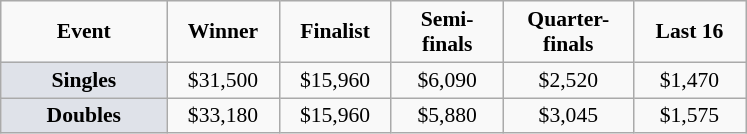<table class="wikitable" style="font-size:90%; text-align:center">
<tr>
<td width="104px"><strong>Event</strong></td>
<td width="68px"><strong>Winner</strong></td>
<td width="68px"><strong>Finalist</strong></td>
<td width="68px"><strong>Semi-finals</strong></td>
<td width="80px"><strong>Quarter-finals</strong></td>
<td width="68px"><strong>Last 16</strong></td>
</tr>
<tr>
<td bgcolor="#dfe2e9"><strong>Singles</strong></td>
<td>$31,500</td>
<td>$15,960</td>
<td>$6,090</td>
<td>$2,520</td>
<td>$1,470</td>
</tr>
<tr>
<td bgcolor="#dfe2e9"><strong>Doubles</strong></td>
<td>$33,180</td>
<td>$15,960</td>
<td>$5,880</td>
<td>$3,045</td>
<td>$1,575</td>
</tr>
</table>
